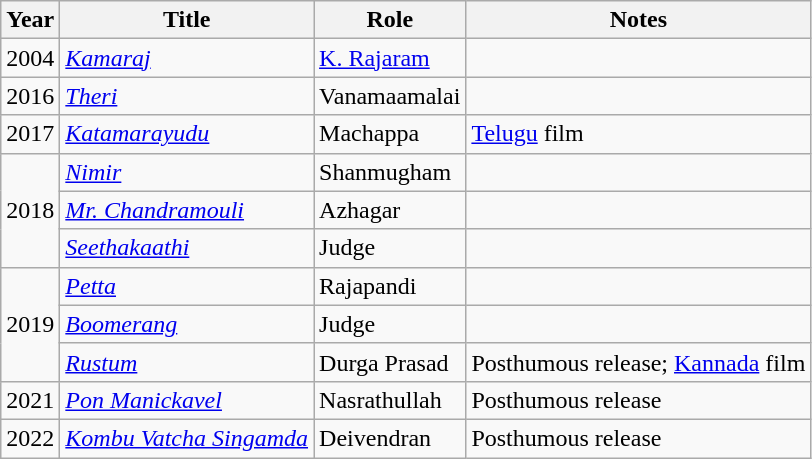<table class="wikitable sortable">
<tr>
<th>Year</th>
<th>Title</th>
<th>Role</th>
<th>Notes</th>
</tr>
<tr>
<td style="text-align:center;">2004</td>
<td><em><a href='#'>Kamaraj</a></em></td>
<td><a href='#'>K. Rajaram</a></td>
<td></td>
</tr>
<tr>
<td style="text-align:center;">2016</td>
<td><em><a href='#'>Theri</a></em></td>
<td>Vanamaamalai</td>
<td></td>
</tr>
<tr>
<td style="text-align:center;">2017</td>
<td><em><a href='#'>Katamarayudu</a></em></td>
<td>Machappa</td>
<td><a href='#'>Telugu</a> film</td>
</tr>
<tr>
<td rowspan="3" style="text-align:center;">2018</td>
<td><em><a href='#'>Nimir</a></em></td>
<td>Shanmugham</td>
<td></td>
</tr>
<tr>
<td><em><a href='#'>Mr. Chandramouli</a></em></td>
<td>Azhagar</td>
<td></td>
</tr>
<tr>
<td><em><a href='#'>Seethakaathi</a></em></td>
<td>Judge</td>
<td></td>
</tr>
<tr>
<td rowspan="3" style="text-align:center;">2019</td>
<td><em><a href='#'>Petta</a></em></td>
<td>Rajapandi</td>
<td></td>
</tr>
<tr>
<td><em><a href='#'>Boomerang</a></em></td>
<td>Judge</td>
<td></td>
</tr>
<tr>
<td><em><a href='#'>Rustum</a></em></td>
<td>Durga Prasad</td>
<td>Posthumous release; <a href='#'>Kannada</a> film</td>
</tr>
<tr>
<td style="text-align:center;">2021</td>
<td><em><a href='#'>Pon Manickavel</a></em></td>
<td>Nasrathullah</td>
<td>Posthumous release</td>
</tr>
<tr>
<td style="text-align:center;">2022</td>
<td><em><a href='#'>Kombu Vatcha Singamda</a></em></td>
<td>Deivendran</td>
<td>Posthumous release</td>
</tr>
</table>
